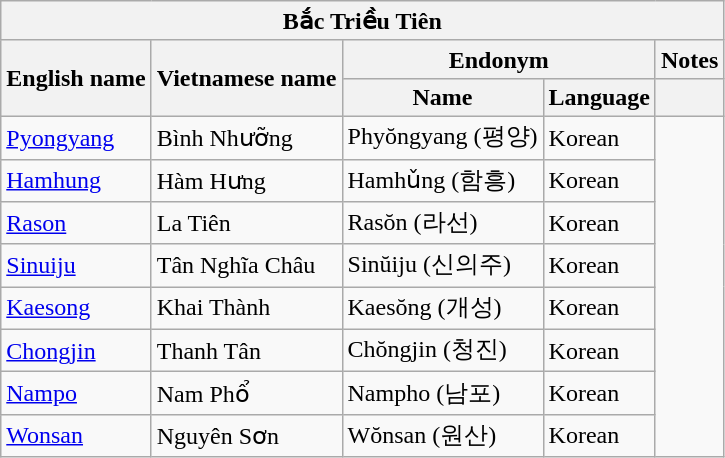<table class="wikitable sortable">
<tr>
<th colspan="5"> Bắc Triều Tiên</th>
</tr>
<tr>
<th rowspan="2">English name</th>
<th rowspan="2">Vietnamese name</th>
<th colspan="2">Endonym</th>
<th>Notes</th>
</tr>
<tr>
<th>Name</th>
<th>Language</th>
<th></th>
</tr>
<tr>
<td><a href='#'>Pyongyang</a></td>
<td>Bình Nhưỡng</td>
<td>Phyŏngyang (평양)</td>
<td>Korean</td>
</tr>
<tr>
<td><a href='#'>Hamhung</a></td>
<td>Hàm Hưng</td>
<td>Hamhǔng (함흥)</td>
<td>Korean</td>
</tr>
<tr>
<td><a href='#'>Rason</a></td>
<td>La Tiên</td>
<td>Rasŏn (라선)</td>
<td>Korean</td>
</tr>
<tr>
<td><a href='#'>Sinuiju</a></td>
<td>Tân Nghĩa Châu</td>
<td>Sinŭiju (신의주)</td>
<td>Korean</td>
</tr>
<tr>
<td><a href='#'>Kaesong</a></td>
<td>Khai Thành</td>
<td>Kaesŏng (개성)</td>
<td>Korean</td>
</tr>
<tr>
<td><a href='#'>Chongjin</a></td>
<td>Thanh Tân</td>
<td>Chŏngjin (청진)</td>
<td>Korean</td>
</tr>
<tr>
<td><a href='#'>Nampo</a></td>
<td>Nam Phổ</td>
<td>Nampho (남포)</td>
<td>Korean</td>
</tr>
<tr>
<td><a href='#'>Wonsan</a></td>
<td>Nguyên Sơn</td>
<td>Wŏnsan (원산)</td>
<td>Korean</td>
</tr>
</table>
